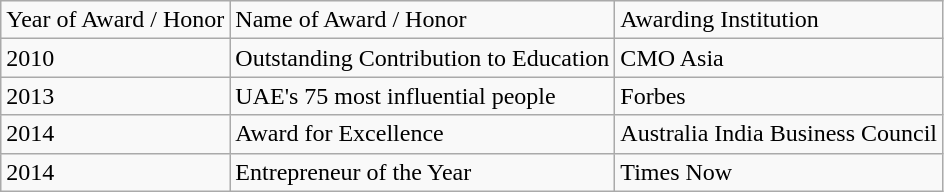<table class="wikitable">
<tr>
<td>Year of Award / Honor</td>
<td>Name of Award / Honor</td>
<td>Awarding Institution</td>
</tr>
<tr>
<td>2010</td>
<td>Outstanding Contribution to Education</td>
<td>CMO Asia</td>
</tr>
<tr>
<td>2013</td>
<td>UAE's 75 most influential people</td>
<td>Forbes</td>
</tr>
<tr>
<td>2014</td>
<td>Award for Excellence</td>
<td>Australia India Business Council</td>
</tr>
<tr>
<td>2014</td>
<td>Entrepreneur of the Year</td>
<td>Times Now</td>
</tr>
</table>
